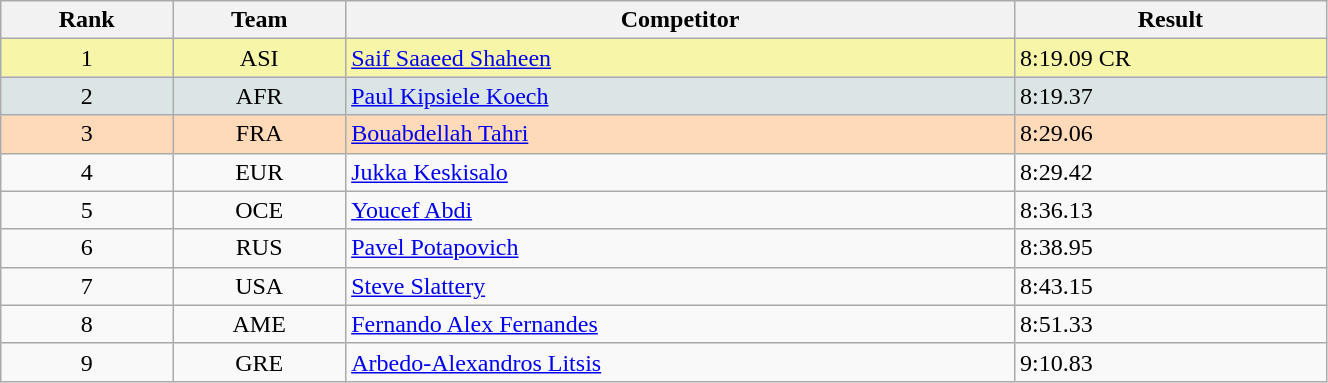<table class="wikitable" width=70% style=text-align:center>
<tr>
<th>Rank</th>
<th>Team</th>
<th>Competitor</th>
<th>Result</th>
</tr>
<tr bgcolor="#F7F6A8">
<td>1</td>
<td>ASI</td>
<td align="left"><a href='#'>Saif Saaeed Shaheen</a></td>
<td align="left">8:19.09 CR</td>
</tr>
<tr bgcolor="#DCE5E5">
<td>2</td>
<td>AFR</td>
<td align="left"><a href='#'>Paul Kipsiele Koech</a></td>
<td align="left">8:19.37</td>
</tr>
<tr bgcolor="#FFDAB9">
<td>3</td>
<td>FRA</td>
<td align="left"><a href='#'>Bouabdellah Tahri</a></td>
<td align="left">8:29.06</td>
</tr>
<tr>
<td>4</td>
<td>EUR</td>
<td align="left"><a href='#'>Jukka Keskisalo</a></td>
<td align="left">8:29.42</td>
</tr>
<tr>
<td>5</td>
<td>OCE</td>
<td align="left"><a href='#'>Youcef Abdi</a></td>
<td align="left">8:36.13</td>
</tr>
<tr>
<td>6</td>
<td>RUS</td>
<td align="left"><a href='#'>Pavel Potapovich</a></td>
<td align="left">8:38.95</td>
</tr>
<tr>
<td>7</td>
<td>USA</td>
<td align="left"><a href='#'>Steve Slattery</a></td>
<td align="left">8:43.15</td>
</tr>
<tr>
<td>8</td>
<td>AME</td>
<td align="left"><a href='#'>Fernando Alex Fernandes</a></td>
<td align="left">8:51.33</td>
</tr>
<tr>
<td>9</td>
<td>GRE</td>
<td align="left"><a href='#'>Arbedo-Alexandros Litsis</a></td>
<td align="left">9:10.83</td>
</tr>
</table>
